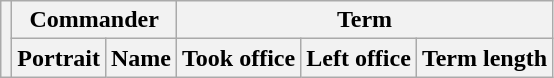<table class="wikitable sortable">
<tr>
<th rowspan=2></th>
<th colspan=2>Commander</th>
<th colspan=3>Term</th>
</tr>
<tr>
<th>Portrait</th>
<th>Name</th>
<th>Took office</th>
<th>Left office</th>
<th>Term length<br>



























</th>
</tr>
</table>
